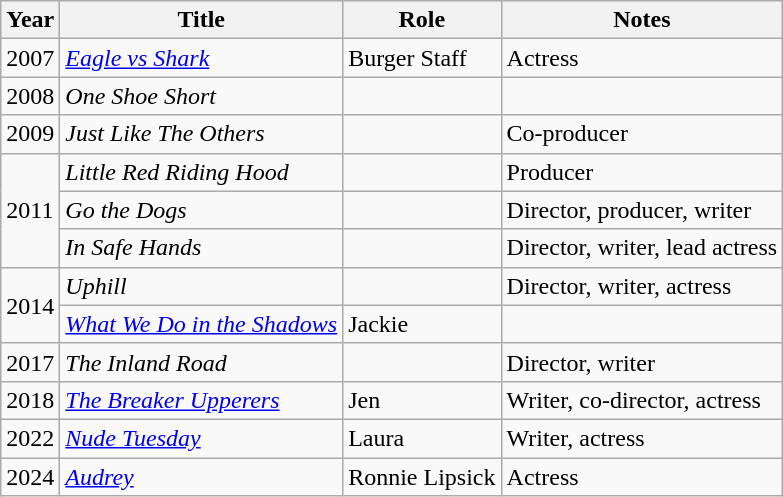<table class="wikitable">
<tr>
<th>Year</th>
<th>Title</th>
<th>Role</th>
<th>Notes</th>
</tr>
<tr>
<td>2007</td>
<td><em><a href='#'>Eagle vs Shark</a></em></td>
<td>Burger Staff</td>
<td>Actress</td>
</tr>
<tr>
<td>2008</td>
<td><em>One Shoe Short</em></td>
<td></td>
<td></td>
</tr>
<tr>
<td>2009</td>
<td><em>Just Like The Others</em></td>
<td></td>
<td>Co-producer</td>
</tr>
<tr>
<td rowspan="3">2011</td>
<td><em>Little Red Riding Hood</em></td>
<td></td>
<td>Producer</td>
</tr>
<tr>
<td><em>Go the Dogs</em></td>
<td></td>
<td>Director, producer, writer</td>
</tr>
<tr>
<td><em>In Safe Hands</em></td>
<td></td>
<td>Director, writer, lead actress</td>
</tr>
<tr>
<td rowspan="2">2014</td>
<td><em>Uphill</em></td>
<td></td>
<td>Director, writer, actress</td>
</tr>
<tr>
<td><em><a href='#'>What We Do in the Shadows</a></em></td>
<td>Jackie</td>
<td></td>
</tr>
<tr>
<td>2017</td>
<td><em>The Inland Road</em></td>
<td></td>
<td>Director, writer</td>
</tr>
<tr>
<td>2018</td>
<td><em><a href='#'>The Breaker Upperers</a></em></td>
<td>Jen</td>
<td>Writer, co-director, actress</td>
</tr>
<tr>
<td>2022</td>
<td><em><a href='#'>Nude Tuesday</a></em></td>
<td>Laura</td>
<td>Writer, actress</td>
</tr>
<tr>
<td>2024</td>
<td><em><a href='#'>Audrey</a></em></td>
<td>Ronnie Lipsick</td>
<td>Actress</td>
</tr>
</table>
